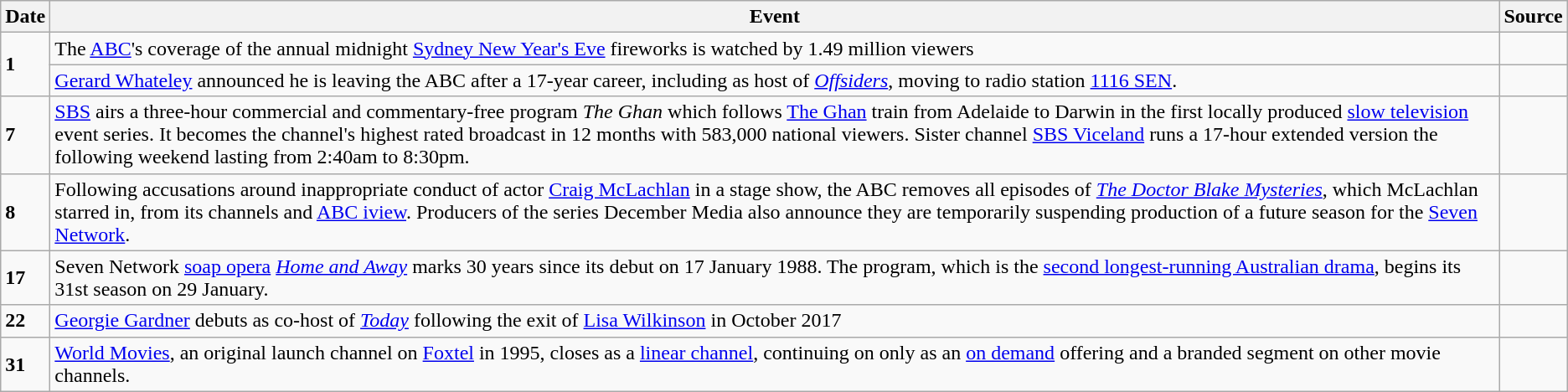<table class="wikitable">
<tr>
<th>Date</th>
<th>Event</th>
<th>Source</th>
</tr>
<tr>
<td rowspan="2"><strong>1</strong></td>
<td>The <a href='#'>ABC</a>'s coverage of the annual midnight <a href='#'>Sydney New Year's Eve</a> fireworks is watched by 1.49 million viewers</td>
<td></td>
</tr>
<tr>
<td><a href='#'>Gerard Whateley</a> announced he is leaving the ABC after a 17-year career, including as host of <em><a href='#'>Offsiders</a></em>, moving to radio station <a href='#'>1116 SEN</a>.</td>
<td></td>
</tr>
<tr>
<td><strong>7</strong></td>
<td><a href='#'>SBS</a> airs a three-hour commercial and commentary-free program <em>The Ghan</em> which follows <a href='#'>The Ghan</a> train from Adelaide to Darwin in the first locally produced <a href='#'>slow television</a> event series. It becomes the channel's highest rated broadcast in 12 months with 583,000 national viewers. Sister channel <a href='#'>SBS Viceland</a> runs a 17-hour extended version the following weekend lasting from 2:40am to 8:30pm.</td>
<td></td>
</tr>
<tr>
<td><strong>8</strong></td>
<td>Following accusations around inappropriate conduct of actor <a href='#'>Craig McLachlan</a> in a stage show, the ABC removes all episodes of <em><a href='#'>The Doctor Blake Mysteries</a></em>, which McLachlan starred in, from its channels and <a href='#'>ABC iview</a>. Producers of the series December Media also announce they are temporarily suspending production of a future season for the <a href='#'>Seven Network</a>.</td>
<td></td>
</tr>
<tr>
<td><strong>17</strong></td>
<td>Seven Network <a href='#'>soap opera</a> <em><a href='#'>Home and Away</a></em> marks 30 years since its debut on 17 January 1988. The program, which is the <a href='#'>second longest-running Australian drama</a>, begins its 31st season on 29 January.</td>
<td></td>
</tr>
<tr>
<td><strong>22</strong></td>
<td><a href='#'>Georgie Gardner</a> debuts as co-host of <em><a href='#'>Today</a></em> following the exit of <a href='#'>Lisa Wilkinson</a> in October 2017</td>
<td></td>
</tr>
<tr>
<td><strong>31</strong></td>
<td><a href='#'>World Movies</a>, an original launch channel on <a href='#'>Foxtel</a> in 1995, closes as a <a href='#'>linear channel</a>, continuing on only as an <a href='#'>on demand</a> offering and a branded segment on other movie channels.</td>
<td></td>
</tr>
</table>
